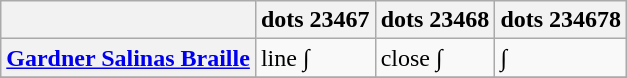<table class="wikitable">
<tr>
<th></th>
<th>dots 23467</th>
<th>dots 23468</th>
<th>dots 234678</th>
</tr>
<tr>
<th align=left><a href='#'>Gardner Salinas Braille</a></th>
<td>line ∫</td>
<td>close ∫</td>
<td>∫</td>
</tr>
<tr>
</tr>
<tr>
</tr>
</table>
